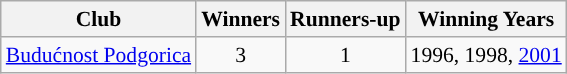<table class="wikitable" style="font-size:90%">
<tr>
<th>Club</th>
<th>Winners</th>
<th>Runners-up</th>
<th>Winning Years</th>
</tr>
<tr>
<td><a href='#'>Budućnost Podgorica</a></td>
<td style="text-align:center;">3</td>
<td style="text-align:center;">1</td>
<td>1996, 1998, <a href='#'>2001</a></td>
</tr>
</table>
